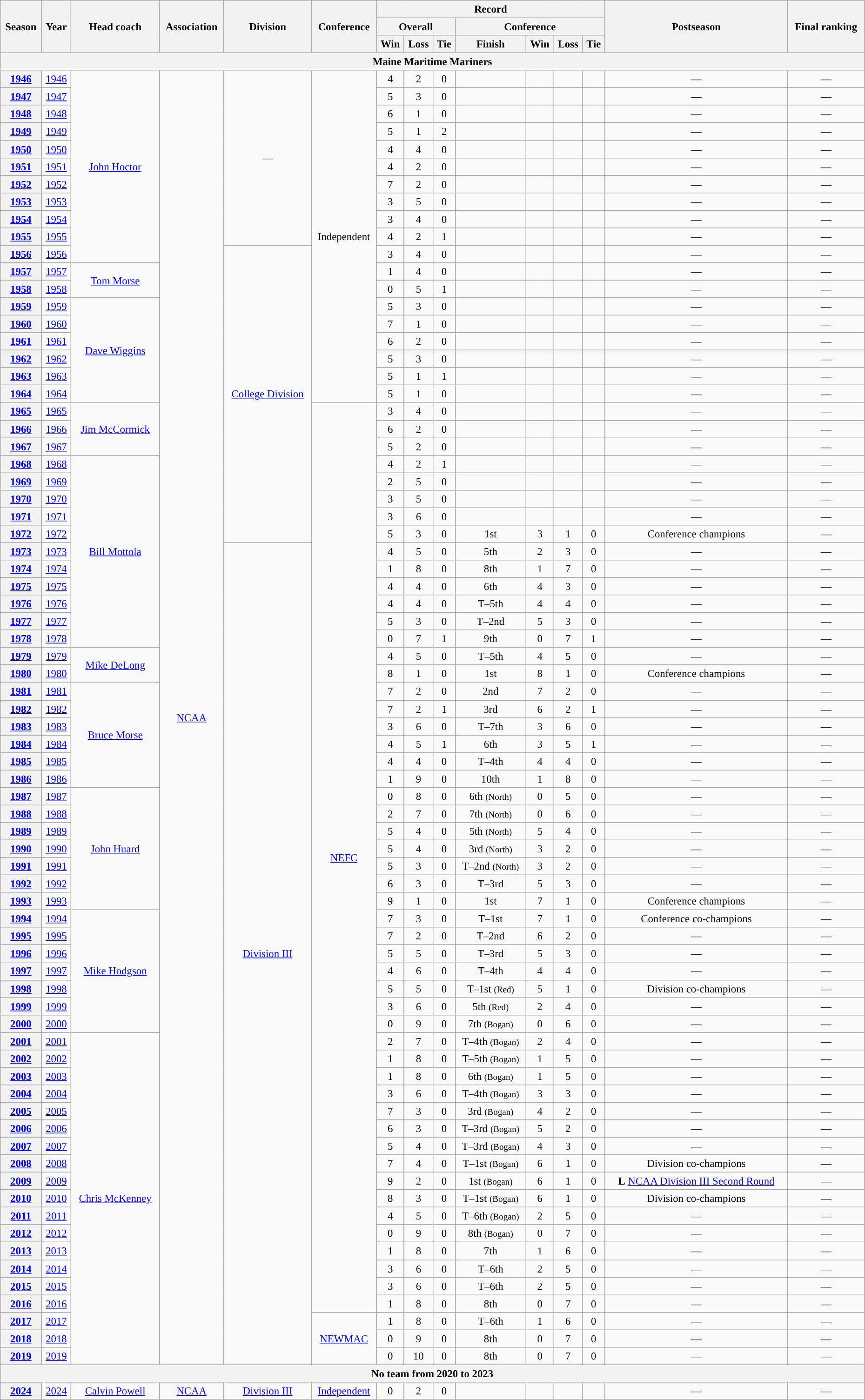<table class="wikitable" style="font-size: 95%; width:98%;text-align:center;">
<tr>
<th rowspan="3">Season</th>
<th rowspan="3">Year</th>
<th rowspan="3">Head coach</th>
<th rowspan="3">Association</th>
<th rowspan="3">Division</th>
<th rowspan="3">Conference</th>
<th colspan="7">Record</th>
<th rowspan="3">Postseason</th>
<th rowspan="3">Final ranking</th>
</tr>
<tr>
<th colspan="3">Overall</th>
<th colspan="4">Conference</th>
</tr>
<tr>
<th>Win</th>
<th>Loss</th>
<th>Tie</th>
<th>Finish</th>
<th>Win</th>
<th>Loss</th>
<th>Tie</th>
</tr>
<tr>
<th colspan="15">Maine Maritime Mariners</th>
</tr>
<tr>
<th><a href='#'>1946</a></th>
<td><a href='#'>1946</a></td>
<td rowspan="11"><a href='#'>John Hoctor</a></td>
<td rowspan="74"><a href='#'>NCAA</a></td>
<td rowspan="10">—</td>
<td rowspan="19">Independent</td>
<td>4</td>
<td>2</td>
<td>0</td>
<td></td>
<td></td>
<td></td>
<td></td>
<td>—</td>
<td>—</td>
</tr>
<tr>
<th><a href='#'>1947</a></th>
<td><a href='#'>1947</a></td>
<td>5</td>
<td>3</td>
<td>0</td>
<td></td>
<td></td>
<td></td>
<td></td>
<td>—</td>
<td>—</td>
</tr>
<tr>
<th><a href='#'>1948</a></th>
<td><a href='#'>1948</a></td>
<td>6</td>
<td>1</td>
<td>0</td>
<td></td>
<td></td>
<td></td>
<td></td>
<td>—</td>
<td>—</td>
</tr>
<tr>
<th><a href='#'>1949</a></th>
<td><a href='#'>1949</a></td>
<td>5</td>
<td>1</td>
<td>2</td>
<td></td>
<td></td>
<td></td>
<td></td>
<td>—</td>
<td>—</td>
</tr>
<tr>
<th><a href='#'>1950</a></th>
<td><a href='#'>1950</a></td>
<td>4</td>
<td>4</td>
<td>0</td>
<td></td>
<td></td>
<td></td>
<td></td>
<td>—</td>
<td>—</td>
</tr>
<tr>
<th><a href='#'>1951</a></th>
<td><a href='#'>1951</a></td>
<td>4</td>
<td>2</td>
<td>0</td>
<td></td>
<td></td>
<td></td>
<td></td>
<td>—</td>
<td>—</td>
</tr>
<tr>
<th><a href='#'>1952</a></th>
<td><a href='#'>1952</a></td>
<td>7</td>
<td>2</td>
<td>0</td>
<td></td>
<td></td>
<td></td>
<td></td>
<td>—</td>
<td>—</td>
</tr>
<tr>
<th><a href='#'>1953</a></th>
<td><a href='#'>1953</a></td>
<td>3</td>
<td>5</td>
<td>0</td>
<td></td>
<td></td>
<td></td>
<td></td>
<td>—</td>
<td>—</td>
</tr>
<tr>
<th><a href='#'>1954</a></th>
<td><a href='#'>1954</a></td>
<td>3</td>
<td>4</td>
<td>0</td>
<td></td>
<td></td>
<td></td>
<td></td>
<td>—</td>
<td>—</td>
</tr>
<tr>
<th><a href='#'>1955</a></th>
<td><a href='#'>1955</a></td>
<td>4</td>
<td>2</td>
<td>1</td>
<td></td>
<td></td>
<td></td>
<td></td>
<td>—</td>
<td>—</td>
</tr>
<tr>
<th><a href='#'>1956</a></th>
<td><a href='#'>1956</a></td>
<td rowspan="17"><a href='#'>College Division</a></td>
<td>3</td>
<td>4</td>
<td>0</td>
<td></td>
<td></td>
<td></td>
<td></td>
<td>—</td>
<td>—</td>
</tr>
<tr>
<th><a href='#'>1957</a></th>
<td><a href='#'>1957</a></td>
<td rowspan="2"><a href='#'>Tom Morse</a></td>
<td>1</td>
<td>4</td>
<td>0</td>
<td></td>
<td></td>
<td></td>
<td></td>
<td>—</td>
<td>—</td>
</tr>
<tr>
<th><a href='#'>1958</a></th>
<td><a href='#'>1958</a></td>
<td>0</td>
<td>5</td>
<td>1</td>
<td></td>
<td></td>
<td></td>
<td></td>
<td>—</td>
<td>—</td>
</tr>
<tr>
<th><a href='#'>1959</a></th>
<td><a href='#'>1959</a></td>
<td rowspan="6"><a href='#'>Dave Wiggins</a></td>
<td>5</td>
<td>3</td>
<td>0</td>
<td></td>
<td></td>
<td></td>
<td></td>
<td>—</td>
<td>—</td>
</tr>
<tr>
<th><a href='#'>1960</a></th>
<td><a href='#'>1960</a></td>
<td>7</td>
<td>1</td>
<td>0</td>
<td></td>
<td></td>
<td></td>
<td></td>
<td>—</td>
<td>—</td>
</tr>
<tr>
<th><a href='#'>1961</a></th>
<td><a href='#'>1961</a></td>
<td>6</td>
<td>2</td>
<td>0</td>
<td></td>
<td></td>
<td></td>
<td></td>
<td>—</td>
<td>—</td>
</tr>
<tr>
<th><a href='#'>1962</a></th>
<td><a href='#'>1962</a></td>
<td>5</td>
<td>3</td>
<td>0</td>
<td></td>
<td></td>
<td></td>
<td></td>
<td>—</td>
<td>—</td>
</tr>
<tr>
<th><a href='#'>1963</a></th>
<td><a href='#'>1963</a></td>
<td>5</td>
<td>1</td>
<td>1</td>
<td></td>
<td></td>
<td></td>
<td></td>
<td>—</td>
<td>—</td>
</tr>
<tr>
<th><a href='#'>1964</a></th>
<td><a href='#'>1964</a></td>
<td>5</td>
<td>1</td>
<td>0</td>
<td></td>
<td></td>
<td></td>
<td></td>
<td>—</td>
<td>—</td>
</tr>
<tr>
<th><a href='#'>1965</a></th>
<td><a href='#'>1965</a></td>
<td rowspan="3"><a href='#'>Jim McCormick</a></td>
<td rowspan="52"><a href='#'>NEFC</a></td>
<td>3</td>
<td>4</td>
<td>0</td>
<td></td>
<td></td>
<td></td>
<td></td>
<td>—</td>
<td>—</td>
</tr>
<tr>
<th><a href='#'>1966</a></th>
<td><a href='#'>1966</a></td>
<td>6</td>
<td>2</td>
<td>0</td>
<td></td>
<td></td>
<td></td>
<td></td>
<td>—</td>
<td>—</td>
</tr>
<tr>
<th><a href='#'>1967</a></th>
<td><a href='#'>1967</a></td>
<td>5</td>
<td>2</td>
<td>0</td>
<td></td>
<td></td>
<td></td>
<td></td>
<td>—</td>
<td>—</td>
</tr>
<tr>
<th><a href='#'>1968</a></th>
<td><a href='#'>1968</a></td>
<td rowspan="11"><a href='#'>Bill Mottola</a></td>
<td>4</td>
<td>2</td>
<td>1</td>
<td></td>
<td></td>
<td></td>
<td></td>
<td>—</td>
<td>—</td>
</tr>
<tr>
<th><a href='#'>1969</a></th>
<td><a href='#'>1969</a></td>
<td>2</td>
<td>5</td>
<td>0</td>
<td></td>
<td></td>
<td></td>
<td></td>
<td>—</td>
<td>—</td>
</tr>
<tr>
<th><a href='#'>1970</a></th>
<td><a href='#'>1970</a></td>
<td>3</td>
<td>5</td>
<td>0</td>
<td></td>
<td></td>
<td></td>
<td></td>
<td>—</td>
<td>—</td>
</tr>
<tr>
<th><a href='#'>1971</a></th>
<td><a href='#'>1971</a></td>
<td>3</td>
<td>6</td>
<td>0</td>
<td></td>
<td></td>
<td></td>
<td></td>
<td>—</td>
<td>—</td>
</tr>
<tr>
<th><a href='#'>1972</a></th>
<td><a href='#'>1972</a></td>
<td>5</td>
<td>3</td>
<td>0</td>
<td>1st</td>
<td>3</td>
<td>1</td>
<td>0</td>
<td>Conference champions</td>
<td>—</td>
</tr>
<tr>
<th><a href='#'>1973</a></th>
<td><a href='#'>1973</a></td>
<td rowspan="47"><a href='#'>Division III</a></td>
<td>4</td>
<td>5</td>
<td>0</td>
<td>5th</td>
<td>2</td>
<td>3</td>
<td>0</td>
<td>—</td>
<td>—</td>
</tr>
<tr>
<th><a href='#'>1974</a></th>
<td><a href='#'>1974</a></td>
<td>1</td>
<td>8</td>
<td>0</td>
<td>8th</td>
<td>1</td>
<td>7</td>
<td>0</td>
<td>—</td>
<td>—</td>
</tr>
<tr>
<th><a href='#'>1975</a></th>
<td><a href='#'>1975</a></td>
<td>4</td>
<td>4</td>
<td>0</td>
<td>6th</td>
<td>4</td>
<td>3</td>
<td>0</td>
<td>—</td>
<td>—</td>
</tr>
<tr>
<th><a href='#'>1976</a></th>
<td><a href='#'>1976</a></td>
<td>4</td>
<td>4</td>
<td>0</td>
<td>T–5th</td>
<td>4</td>
<td>4</td>
<td>0</td>
<td>—</td>
<td>—</td>
</tr>
<tr>
<th><a href='#'>1977</a></th>
<td><a href='#'>1977</a></td>
<td>5</td>
<td>3</td>
<td>0</td>
<td>T–2nd</td>
<td>5</td>
<td>3</td>
<td>0</td>
<td>—</td>
<td>—</td>
</tr>
<tr>
<th><a href='#'>1978</a></th>
<td><a href='#'>1978</a></td>
<td>0</td>
<td>7</td>
<td>1</td>
<td>9th</td>
<td>0</td>
<td>7</td>
<td>1</td>
<td>—</td>
<td>—</td>
</tr>
<tr>
<th><a href='#'>1979</a></th>
<td><a href='#'>1979</a></td>
<td rowspan="2"><a href='#'>Mike DeLong</a></td>
<td>4</td>
<td>5</td>
<td>0</td>
<td>T–5th</td>
<td>4</td>
<td>5</td>
<td>0</td>
<td>—</td>
<td>—</td>
</tr>
<tr>
<th><a href='#'>1980</a></th>
<td><a href='#'>1980</a></td>
<td>8</td>
<td>1</td>
<td>0</td>
<td>1st</td>
<td>8</td>
<td>1</td>
<td>0</td>
<td>Conference champions</td>
<td>—</td>
</tr>
<tr>
<th><a href='#'>1981</a></th>
<td><a href='#'>1981</a></td>
<td rowspan="6"><a href='#'>Bruce Morse</a></td>
<td>7</td>
<td>2</td>
<td>0</td>
<td>2nd</td>
<td>7</td>
<td>2</td>
<td>0</td>
<td>—</td>
<td>—</td>
</tr>
<tr>
<th><a href='#'>1982</a></th>
<td><a href='#'>1982</a></td>
<td>7</td>
<td>2</td>
<td>1</td>
<td>3rd</td>
<td>6</td>
<td>2</td>
<td>1</td>
<td>—</td>
<td>—</td>
</tr>
<tr>
<th><a href='#'>1983</a></th>
<td><a href='#'>1983</a></td>
<td>3</td>
<td>6</td>
<td>0</td>
<td>T–7th</td>
<td>3</td>
<td>6</td>
<td>0</td>
<td>—</td>
<td>—</td>
</tr>
<tr>
<th><a href='#'>1984</a></th>
<td><a href='#'>1984</a></td>
<td>4</td>
<td>5</td>
<td>1</td>
<td>6th</td>
<td>3</td>
<td>5</td>
<td>1</td>
<td>—</td>
<td>—</td>
</tr>
<tr>
<th><a href='#'>1985</a></th>
<td><a href='#'>1985</a></td>
<td>4</td>
<td>4</td>
<td>0</td>
<td>T–4th</td>
<td>4</td>
<td>4</td>
<td>0</td>
<td>—</td>
<td>—</td>
</tr>
<tr>
<th><a href='#'>1986</a></th>
<td><a href='#'>1986</a></td>
<td>1</td>
<td>9</td>
<td>0</td>
<td>10th</td>
<td>1</td>
<td>8</td>
<td>0</td>
<td>—</td>
<td>—</td>
</tr>
<tr>
<th><a href='#'>1987</a></th>
<td><a href='#'>1987</a></td>
<td rowspan="7"><a href='#'>John Huard</a></td>
<td>0</td>
<td>8</td>
<td>0</td>
<td>6th <small>(North)</small></td>
<td>0</td>
<td>5</td>
<td>0</td>
<td>—</td>
<td>—</td>
</tr>
<tr>
<th><a href='#'>1988</a></th>
<td><a href='#'>1988</a></td>
<td>2</td>
<td>7</td>
<td>0</td>
<td>7th <small>(North)</small></td>
<td>0</td>
<td>6</td>
<td>0</td>
<td>—</td>
<td>—</td>
</tr>
<tr>
<th><a href='#'>1989</a></th>
<td><a href='#'>1989</a></td>
<td>5</td>
<td>4</td>
<td>0</td>
<td>5th <small>(North)</small></td>
<td>5</td>
<td>4</td>
<td>0</td>
<td>—</td>
<td>—</td>
</tr>
<tr>
<th><a href='#'>1990</a></th>
<td><a href='#'>1990</a></td>
<td>5</td>
<td>4</td>
<td>0</td>
<td>3rd <small>(North)</small></td>
<td>3</td>
<td>2</td>
<td>0</td>
<td>—</td>
<td>—</td>
</tr>
<tr>
<th><a href='#'>1991</a></th>
<td><a href='#'>1991</a></td>
<td>5</td>
<td>3</td>
<td>0</td>
<td>T–2nd <small>(North)</small></td>
<td>3</td>
<td>2</td>
<td>0</td>
<td>—</td>
<td>—</td>
</tr>
<tr>
<th><a href='#'>1992</a></th>
<td><a href='#'>1992</a></td>
<td>6</td>
<td>3</td>
<td>0</td>
<td>T–3rd</td>
<td>5</td>
<td>3</td>
<td>0</td>
<td>—</td>
<td>—</td>
</tr>
<tr>
<th><a href='#'>1993</a></th>
<td><a href='#'>1993</a></td>
<td>9</td>
<td>1</td>
<td>0</td>
<td>1st</td>
<td>7</td>
<td>1</td>
<td>0</td>
<td>Conference champions</td>
<td>—</td>
</tr>
<tr>
<th><a href='#'>1994</a></th>
<td><a href='#'>1994</a></td>
<td rowspan="7"><a href='#'>Mike Hodgson</a></td>
<td>7</td>
<td>3</td>
<td>0</td>
<td>T–1st</td>
<td>7</td>
<td>1</td>
<td>0</td>
<td>Conference co-champions</td>
<td>—</td>
</tr>
<tr>
<th><a href='#'>1995</a></th>
<td><a href='#'>1995</a></td>
<td>7</td>
<td>2</td>
<td>0</td>
<td>T–2nd</td>
<td>6</td>
<td>2</td>
<td>0</td>
<td>—</td>
<td>—</td>
</tr>
<tr>
<th><a href='#'>1996</a></th>
<td><a href='#'>1996</a></td>
<td>5</td>
<td>5</td>
<td>0</td>
<td>T–3rd</td>
<td>5</td>
<td>3</td>
<td>0</td>
<td>—</td>
<td>—</td>
</tr>
<tr>
<th><a href='#'>1997</a></th>
<td><a href='#'>1997</a></td>
<td>4</td>
<td>6</td>
<td>0</td>
<td>T–4th</td>
<td>4</td>
<td>4</td>
<td>0</td>
<td>—</td>
<td>—</td>
</tr>
<tr>
<th><a href='#'>1998</a></th>
<td><a href='#'>1998</a></td>
<td>5</td>
<td>5</td>
<td>0</td>
<td>T–1st <small>(Red)</small></td>
<td>5</td>
<td>1</td>
<td>0</td>
<td>Division co-champions</td>
<td>—</td>
</tr>
<tr>
<th><a href='#'>1999</a></th>
<td><a href='#'>1999</a></td>
<td>3</td>
<td>6</td>
<td>0</td>
<td>5th <small>(Red)</small></td>
<td>2</td>
<td>4</td>
<td>0</td>
<td>—</td>
<td>—</td>
</tr>
<tr>
<th><a href='#'>2000</a></th>
<td><a href='#'>2000</a></td>
<td>0</td>
<td>9</td>
<td>0</td>
<td>7th <small>(Bogan)</small></td>
<td>0</td>
<td>6</td>
<td>0</td>
<td>—</td>
<td>—</td>
</tr>
<tr>
<th><a href='#'>2001</a></th>
<td><a href='#'>2001</a></td>
<td rowspan="19"><a href='#'>Chris McKenney</a></td>
<td>2</td>
<td>7</td>
<td>0</td>
<td>T–4th <small>(Bogan)</small></td>
<td>2</td>
<td>4</td>
<td>0</td>
<td>—</td>
<td>—</td>
</tr>
<tr>
<th><a href='#'>2002</a></th>
<td><a href='#'>2002</a></td>
<td>1</td>
<td>8</td>
<td>0</td>
<td>T–5th <small>(Bogan)</small></td>
<td>1</td>
<td>5</td>
<td>0</td>
<td>—</td>
<td>—</td>
</tr>
<tr>
<th><a href='#'>2003</a></th>
<td><a href='#'>2003</a></td>
<td>1</td>
<td>8</td>
<td>0</td>
<td>6th <small>(Bogan)</small></td>
<td>1</td>
<td>5</td>
<td>0</td>
<td>—</td>
<td>—</td>
</tr>
<tr>
<th><a href='#'>2004</a></th>
<td><a href='#'>2004</a></td>
<td>3</td>
<td>6</td>
<td>0</td>
<td>T–4th <small>(Bogan)</small></td>
<td>3</td>
<td>3</td>
<td>0</td>
<td>—</td>
<td>—</td>
</tr>
<tr>
<th><a href='#'>2005</a></th>
<td><a href='#'>2005</a></td>
<td>7</td>
<td>3</td>
<td>0</td>
<td>3rd <small>(Bogan)</small></td>
<td>4</td>
<td>2</td>
<td>0</td>
<td>—</td>
<td>—</td>
</tr>
<tr>
<th><a href='#'>2006</a></th>
<td><a href='#'>2006</a></td>
<td>6</td>
<td>3</td>
<td>0</td>
<td>T–3rd <small>(Bogan)</small></td>
<td>5</td>
<td>2</td>
<td>0</td>
<td>—</td>
<td>—</td>
</tr>
<tr>
<th><a href='#'>2007</a></th>
<td><a href='#'>2007</a></td>
<td>5</td>
<td>4</td>
<td>0</td>
<td>T–3rd <small>(Bogan)</small></td>
<td>4</td>
<td>3</td>
<td>0</td>
<td>—</td>
<td>—</td>
</tr>
<tr>
<th><a href='#'>2008</a></th>
<td><a href='#'>2008</a></td>
<td>7</td>
<td>4</td>
<td>0</td>
<td>T–1st <small>(Bogan)</small></td>
<td>6</td>
<td>1</td>
<td>0</td>
<td>Division co-champions</td>
<td>—</td>
</tr>
<tr>
<th><a href='#'>2009</a></th>
<td><a href='#'>2009</a></td>
<td>9</td>
<td>2</td>
<td>0</td>
<td>1st <small>(Bogan)</small></td>
<td>6</td>
<td>1</td>
<td>0</td>
<td><strong>L</strong> <a href='#'>NCAA Division III Second Round</a></td>
<td>—</td>
</tr>
<tr>
<th><a href='#'>2010</a></th>
<td><a href='#'>2010</a></td>
<td>8</td>
<td>3</td>
<td>0</td>
<td>T–1st <small>(Bogan)</small></td>
<td>6</td>
<td>1</td>
<td>0</td>
<td>Division co-champions</td>
<td>—</td>
</tr>
<tr>
<th><a href='#'>2011</a></th>
<td><a href='#'>2011</a></td>
<td>4</td>
<td>5</td>
<td>0</td>
<td>T–6th <small>(Bogan)</small></td>
<td>2</td>
<td>5</td>
<td>0</td>
<td>—</td>
<td>—</td>
</tr>
<tr>
<th><a href='#'>2012</a></th>
<td><a href='#'>2012</a></td>
<td>0</td>
<td>9</td>
<td>0</td>
<td>8th <small>(Bogan)</small></td>
<td>0</td>
<td>7</td>
<td>0</td>
<td>—</td>
<td>—</td>
</tr>
<tr>
<th><a href='#'>2013</a></th>
<td><a href='#'>2013</a></td>
<td>1</td>
<td>8</td>
<td>0</td>
<td>7th</td>
<td>1</td>
<td>6</td>
<td>0</td>
<td>—</td>
<td>—</td>
</tr>
<tr>
<th><a href='#'>2014</a></th>
<td><a href='#'>2014</a></td>
<td>3</td>
<td>6</td>
<td>0</td>
<td>T–6th</td>
<td>2</td>
<td>5</td>
<td>0</td>
<td>—</td>
<td>—</td>
</tr>
<tr>
<th><a href='#'>2015</a></th>
<td><a href='#'>2015</a></td>
<td>3</td>
<td>6</td>
<td>0</td>
<td>T–6th</td>
<td>2</td>
<td>5</td>
<td>0</td>
<td>—</td>
<td>—</td>
</tr>
<tr>
<th><a href='#'>2016</a></th>
<td><a href='#'>2016</a></td>
<td>1</td>
<td>8</td>
<td>0</td>
<td>8th</td>
<td>0</td>
<td>7</td>
<td>0</td>
<td>—</td>
<td>—</td>
</tr>
<tr>
<th><a href='#'>2017</a></th>
<td><a href='#'>2017</a></td>
<td rowspan="3"><a href='#'>NEWMAC</a></td>
<td>1</td>
<td>8</td>
<td>0</td>
<td>T–6th</td>
<td>1</td>
<td>6</td>
<td>0</td>
<td>—</td>
<td>—</td>
</tr>
<tr>
<th><a href='#'>2018</a></th>
<td><a href='#'>2018</a></td>
<td>0</td>
<td>9</td>
<td>0</td>
<td>8th</td>
<td>0</td>
<td>7</td>
<td>0</td>
<td>—</td>
<td>—</td>
</tr>
<tr>
<th><a href='#'>2019</a></th>
<td><a href='#'>2019</a></td>
<td>0</td>
<td>10</td>
<td>0</td>
<td>8th</td>
<td>0</td>
<td>7</td>
<td>0</td>
<td>—</td>
<td>—</td>
</tr>
<tr>
<th colspan="15">No team from 2020 to 2023</th>
</tr>
<tr>
<th><a href='#'>2024</a></th>
<td><a href='#'>2024</a></td>
<td><a href='#'>Calvin Powell</a></td>
<td><a href='#'>NCAA</a></td>
<td><a href='#'>Division III</a></td>
<td rowspan="1"><a href='#'>Independent</a></td>
<td>0</td>
<td>2</td>
<td>0</td>
<td></td>
<td></td>
<td></td>
<td></td>
<td>—</td>
<td>—</td>
</tr>
</table>
